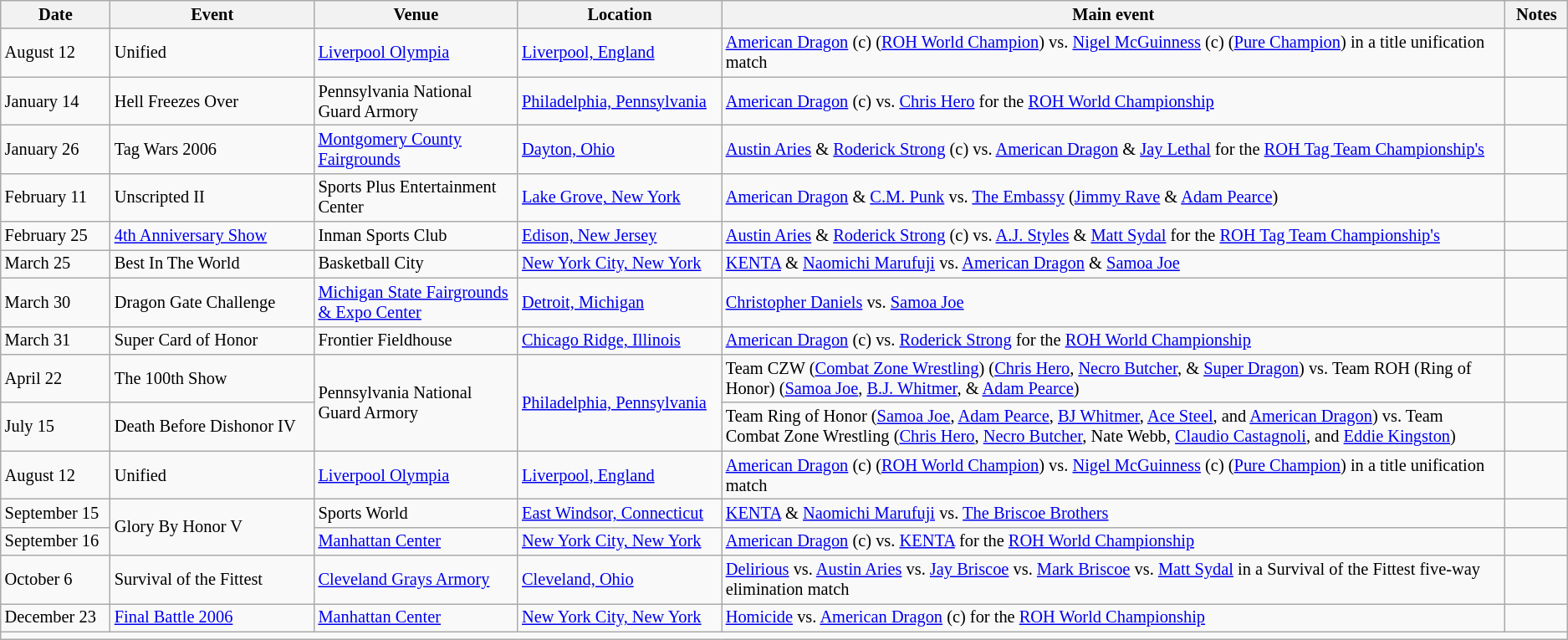<table class="sortable wikitable succession-box" style="font-size:85%;">
<tr>
<th width=7%>Date</th>
<th width="13%">Event</th>
<th width=13%>Venue</th>
<th width=13%>Location</th>
<th width=50%>Main event</th>
<th width=13%>Notes</th>
</tr>
<tr>
<td>August 12</td>
<td>Unified</td>
<td><a href='#'>Liverpool Olympia</a></td>
<td><a href='#'>Liverpool, England</a></td>
<td><a href='#'>American Dragon</a> (c) (<a href='#'>ROH World Champion</a>) vs. <a href='#'>Nigel McGuinness</a> (c) (<a href='#'>Pure Champion</a>) in a title unification match</td>
<td></td>
</tr>
<tr>
<td>January 14</td>
<td>Hell Freezes Over</td>
<td>Pennsylvania National Guard Armory</td>
<td><a href='#'>Philadelphia, Pennsylvania</a></td>
<td><a href='#'>American Dragon</a> (c) vs. <a href='#'>Chris Hero</a> for the <a href='#'>ROH World Championship</a></td>
<td></td>
</tr>
<tr>
<td>January 26</td>
<td>Tag Wars 2006</td>
<td><a href='#'>Montgomery County Fairgrounds</a></td>
<td><a href='#'>Dayton, Ohio</a></td>
<td><a href='#'>Austin Aries</a> & <a href='#'>Roderick Strong</a> (c) vs. <a href='#'>American Dragon</a> & <a href='#'>Jay Lethal</a> for the <a href='#'>ROH Tag Team Championship's</a></td>
<td></td>
</tr>
<tr>
<td>February 11</td>
<td>Unscripted II</td>
<td>Sports Plus Entertainment Center</td>
<td><a href='#'>Lake Grove, New York</a></td>
<td><a href='#'>American Dragon</a> & <a href='#'>C.M. Punk</a> vs. <a href='#'>The Embassy</a> (<a href='#'>Jimmy Rave</a> & <a href='#'>Adam Pearce</a>)</td>
<td></td>
</tr>
<tr>
<td>February 25</td>
<td><a href='#'>4th Anniversary Show</a></td>
<td>Inman Sports Club</td>
<td><a href='#'>Edison, New Jersey</a></td>
<td><a href='#'>Austin Aries</a> & <a href='#'>Roderick Strong</a> (c) vs. <a href='#'>A.J. Styles</a> & <a href='#'>Matt Sydal</a> for the <a href='#'>ROH Tag Team Championship's</a></td>
<td></td>
</tr>
<tr>
<td>March 25</td>
<td>Best In The World</td>
<td>Basketball City</td>
<td><a href='#'>New York City, New York</a></td>
<td><a href='#'>KENTA</a> & <a href='#'>Naomichi Marufuji</a> vs. <a href='#'>American Dragon</a> & <a href='#'>Samoa Joe</a></td>
<td></td>
</tr>
<tr>
<td>March 30</td>
<td>Dragon Gate Challenge</td>
<td><a href='#'>Michigan State Fairgrounds & Expo Center</a></td>
<td><a href='#'>Detroit, Michigan</a></td>
<td><a href='#'>Christopher Daniels</a> vs. <a href='#'>Samoa Joe</a></td>
<td></td>
</tr>
<tr>
<td>March 31</td>
<td>Super Card of Honor</td>
<td>Frontier Fieldhouse</td>
<td><a href='#'>Chicago Ridge, Illinois</a></td>
<td><a href='#'>American Dragon</a> (c) vs. <a href='#'>Roderick Strong</a> for the <a href='#'>ROH World Championship</a></td>
<td></td>
</tr>
<tr>
<td>April 22</td>
<td>The 100th Show</td>
<td rowspan=2>Pennsylvania National Guard Armory</td>
<td rowspan=2><a href='#'>Philadelphia, Pennsylvania</a></td>
<td>Team CZW (<a href='#'>Combat Zone Wrestling</a>) (<a href='#'>Chris Hero</a>, <a href='#'>Necro Butcher</a>, & <a href='#'>Super Dragon</a>) vs. Team ROH (Ring of Honor) (<a href='#'>Samoa Joe</a>, <a href='#'>B.J. Whitmer</a>, & <a href='#'>Adam Pearce</a>)</td>
<td></td>
</tr>
<tr>
<td>July 15</td>
<td>Death Before Dishonor IV</td>
<td>Team Ring of Honor (<a href='#'>Samoa Joe</a>, <a href='#'>Adam Pearce</a>, <a href='#'>BJ Whitmer</a>, <a href='#'>Ace Steel</a>, and <a href='#'>American Dragon</a>) vs. Team Combat Zone Wrestling (<a href='#'>Chris Hero</a>, <a href='#'>Necro Butcher</a>, Nate Webb, <a href='#'>Claudio Castagnoli</a>, and <a href='#'>Eddie Kingston</a>)</td>
<td></td>
</tr>
<tr>
<td>August 12</td>
<td>Unified</td>
<td><a href='#'>Liverpool Olympia</a></td>
<td><a href='#'>Liverpool, England</a></td>
<td><a href='#'>American Dragon</a> (c) (<a href='#'>ROH World Champion</a>) vs. <a href='#'>Nigel McGuinness</a> (c) (<a href='#'>Pure Champion</a>) in a title unification match</td>
<td></td>
</tr>
<tr>
<td>September 15</td>
<td rowspan=2>Glory By Honor V</td>
<td>Sports World</td>
<td><a href='#'>East Windsor, Connecticut</a></td>
<td><a href='#'>KENTA</a> & <a href='#'>Naomichi Marufuji</a> vs. <a href='#'>The Briscoe Brothers</a></td>
<td></td>
</tr>
<tr>
<td>September 16</td>
<td><a href='#'>Manhattan Center</a></td>
<td><a href='#'>New York City, New York</a></td>
<td><a href='#'>American Dragon</a> (c) vs. <a href='#'>KENTA</a> for the <a href='#'>ROH World Championship</a></td>
<td></td>
</tr>
<tr>
<td>October 6</td>
<td>Survival of the Fittest</td>
<td><a href='#'>Cleveland Grays Armory</a></td>
<td><a href='#'>Cleveland, Ohio</a></td>
<td><a href='#'>Delirious</a> vs. <a href='#'>Austin Aries</a> vs. <a href='#'>Jay Briscoe</a> vs. <a href='#'>Mark Briscoe</a> vs. <a href='#'>Matt Sydal</a> in a Survival of the Fittest five-way elimination match</td>
<td></td>
</tr>
<tr>
<td>December 23</td>
<td><a href='#'>Final Battle 2006</a></td>
<td><a href='#'>Manhattan Center</a></td>
<td><a href='#'>New York City, New York</a></td>
<td><a href='#'>Homicide</a> vs. <a href='#'>American Dragon</a> (c) for the <a href='#'>ROH World Championship</a></td>
<td></td>
</tr>
<tr>
<td colspan="6"></td>
</tr>
</table>
